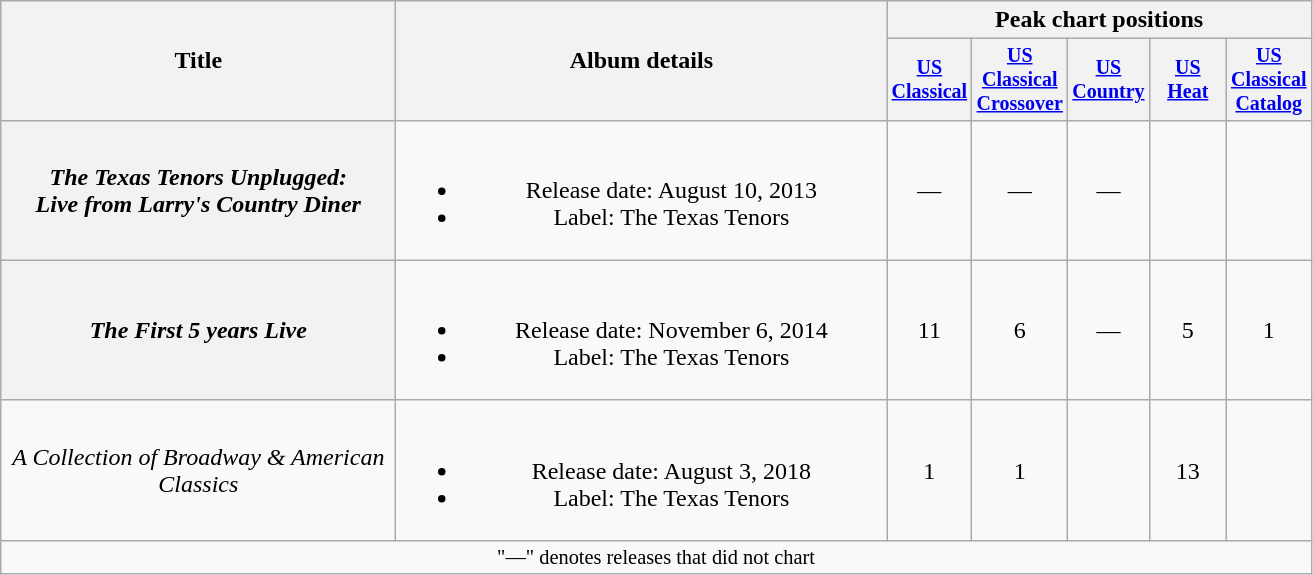<table class="wikitable plainrowheaders" style="text-align:center;">
<tr>
<th rowspan="2" style="width:16em;">Title</th>
<th rowspan="2" style="width:20em;">Album details</th>
<th colspan="5">Peak chart positions</th>
</tr>
<tr style="font-size:smaller;">
<th style="width:45px;"><a href='#'>US Classical</a><br></th>
<th style="width:45px;"><a href='#'>US Classical Crossover</a><br></th>
<th style="width:45px;"><a href='#'>US Country</a><br></th>
<th style="width:45px;"><a href='#'>US Heat</a><br></th>
<th style="width:45px;"><a href='#'>US Classical Catalog</a><br></th>
</tr>
<tr>
<th scope="row"><em>The Texas Tenors Unplugged:<br>Live from Larry's Country Diner</em></th>
<td><br><ul><li>Release date: August 10, 2013</li><li>Label: The Texas Tenors</li></ul></td>
<td>—</td>
<td>—</td>
<td>—</td>
<td></td>
<td></td>
</tr>
<tr>
<th scope="row"><em>The First 5 years Live</em></th>
<td><br><ul><li>Release date: November 6, 2014</li><li>Label: The Texas Tenors</li></ul></td>
<td>11</td>
<td>6</td>
<td>—</td>
<td>5</td>
<td>1</td>
</tr>
<tr>
<td><em>A Collection of Broadway & American Classics</em></td>
<td><br><ul><li>Release date: August 3, 2018</li><li>Label: The Texas Tenors</li></ul></td>
<td>1</td>
<td>1</td>
<td></td>
<td>13</td>
<td></td>
</tr>
<tr>
<td colspan="7" style="font-size:85%">"—" denotes releases that did not chart</td>
</tr>
</table>
